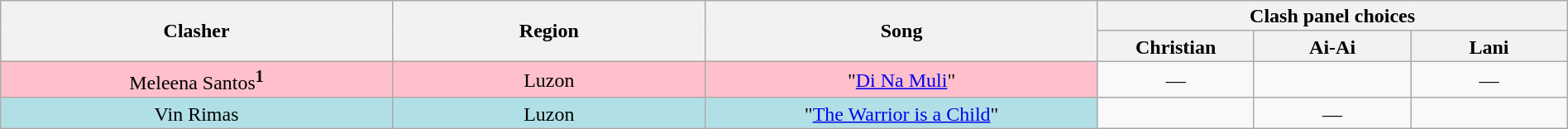<table class="wikitable" style="text-align:center; line-height:17px; width:100%;">
<tr>
<th rowspan="2" width="25%">Clasher</th>
<th rowspan="2">Region</th>
<th rowspan="2" width="25%">Song</th>
<th colspan="3" width="30%">Clash panel choices</th>
</tr>
<tr>
<th width="10%">Christian</th>
<th width="10%">Ai-Ai</th>
<th width="10%">Lani</th>
</tr>
<tr>
<td style="background:pink;">Meleena Santos<sup><strong>1</strong></sup></td>
<td style="background:pink;">Luzon</td>
<td style="background:pink;">"<a href='#'>Di Na Muli</a>"</td>
<td>—</td>
<td><strong></strong></td>
<td>—</td>
</tr>
<tr>
<td style="background:#b0e0e6;">Vin Rimas</td>
<td style="background:#b0e0e6;">Luzon</td>
<td style="background:#b0e0e6;">"<a href='#'>The Warrior is a Child</a>"</td>
<td><strong></strong></td>
<td>—</td>
<td><strong></strong></td>
</tr>
</table>
